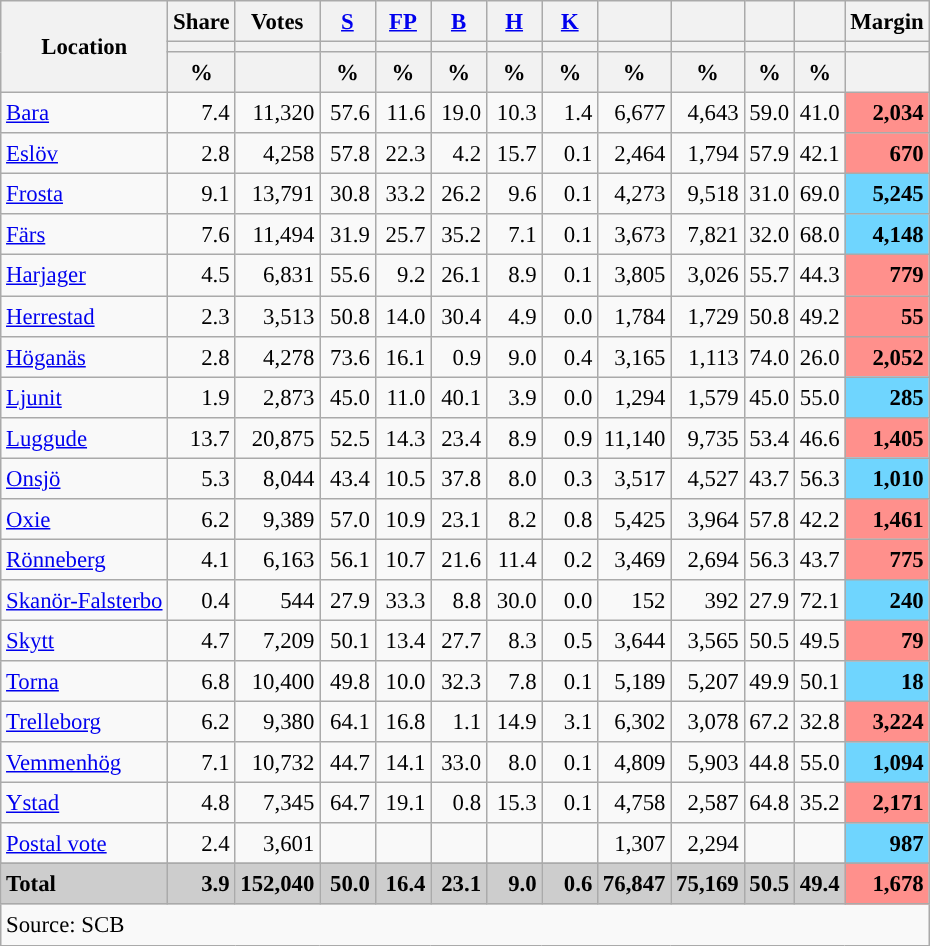<table class="wikitable sortable" style="text-align:right; font-size:95%; line-height:20px;">
<tr>
<th rowspan="3">Location</th>
<th>Share</th>
<th>Votes</th>
<th width="30px" class="unsortable"><a href='#'>S</a></th>
<th width="30px" class="unsortable"><a href='#'>FP</a></th>
<th width="30px" class="unsortable"><a href='#'>B</a></th>
<th width="30px" class="unsortable"><a href='#'>H</a></th>
<th width="30px" class="unsortable"><a href='#'>K</a></th>
<th></th>
<th></th>
<th></th>
<th></th>
<th>Margin</th>
</tr>
<tr>
<th></th>
<th></th>
<th style="background:"></th>
<th style="background:"></th>
<th style="background:"></th>
<th style="background:"></th>
<th style="background:"></th>
<th style="background:"></th>
<th style="background:"></th>
<th style="background:"></th>
<th style="background:"></th>
<th></th>
</tr>
<tr>
<th data-sort-type="number">%</th>
<th></th>
<th data-sort-type="number">%</th>
<th data-sort-type="number">%</th>
<th data-sort-type="number">%</th>
<th data-sort-type="number">%</th>
<th data-sort-type="number">%</th>
<th data-sort-type="number">%</th>
<th data-sort-type="number">%</th>
<th data-sort-type="number">%</th>
<th data-sort-type="number">%</th>
<th data-sort-type="number"></th>
</tr>
<tr>
<td align=left><a href='#'>Bara</a></td>
<td>7.4</td>
<td>11,320</td>
<td>57.6</td>
<td>11.6</td>
<td>19.0</td>
<td>10.3</td>
<td>1.4</td>
<td>6,677</td>
<td>4,643</td>
<td>59.0</td>
<td>41.0</td>
<td bgcolor=#ff908c><strong>2,034</strong></td>
</tr>
<tr>
<td align=left><a href='#'>Eslöv</a></td>
<td>2.8</td>
<td>4,258</td>
<td>57.8</td>
<td>22.3</td>
<td>4.2</td>
<td>15.7</td>
<td>0.1</td>
<td>2,464</td>
<td>1,794</td>
<td>57.9</td>
<td>42.1</td>
<td bgcolor=#ff908c><strong>670</strong></td>
</tr>
<tr>
<td align=left><a href='#'>Frosta</a></td>
<td>9.1</td>
<td>13,791</td>
<td>30.8</td>
<td>33.2</td>
<td>26.2</td>
<td>9.6</td>
<td>0.1</td>
<td>4,273</td>
<td>9,518</td>
<td>31.0</td>
<td>69.0</td>
<td bgcolor=#6fd5fe><strong>5,245</strong></td>
</tr>
<tr>
<td align=left><a href='#'>Färs</a></td>
<td>7.6</td>
<td>11,494</td>
<td>31.9</td>
<td>25.7</td>
<td>35.2</td>
<td>7.1</td>
<td>0.1</td>
<td>3,673</td>
<td>7,821</td>
<td>32.0</td>
<td>68.0</td>
<td bgcolor=#6fd5fe><strong>4,148</strong></td>
</tr>
<tr>
<td align=left><a href='#'>Harjager</a></td>
<td>4.5</td>
<td>6,831</td>
<td>55.6</td>
<td>9.2</td>
<td>26.1</td>
<td>8.9</td>
<td>0.1</td>
<td>3,805</td>
<td>3,026</td>
<td>55.7</td>
<td>44.3</td>
<td bgcolor=#ff908c><strong>779</strong></td>
</tr>
<tr>
<td align=left><a href='#'>Herrestad</a></td>
<td>2.3</td>
<td>3,513</td>
<td>50.8</td>
<td>14.0</td>
<td>30.4</td>
<td>4.9</td>
<td>0.0</td>
<td>1,784</td>
<td>1,729</td>
<td>50.8</td>
<td>49.2</td>
<td bgcolor=#ff908c><strong>55</strong></td>
</tr>
<tr>
<td align=left><a href='#'>Höganäs</a></td>
<td>2.8</td>
<td>4,278</td>
<td>73.6</td>
<td>16.1</td>
<td>0.9</td>
<td>9.0</td>
<td>0.4</td>
<td>3,165</td>
<td>1,113</td>
<td>74.0</td>
<td>26.0</td>
<td bgcolor=#ff908c><strong>2,052</strong></td>
</tr>
<tr>
<td align=left><a href='#'>Ljunit</a></td>
<td>1.9</td>
<td>2,873</td>
<td>45.0</td>
<td>11.0</td>
<td>40.1</td>
<td>3.9</td>
<td>0.0</td>
<td>1,294</td>
<td>1,579</td>
<td>45.0</td>
<td>55.0</td>
<td bgcolor=#6fd5fe><strong>285</strong></td>
</tr>
<tr>
<td align=left><a href='#'>Luggude</a></td>
<td>13.7</td>
<td>20,875</td>
<td>52.5</td>
<td>14.3</td>
<td>23.4</td>
<td>8.9</td>
<td>0.9</td>
<td>11,140</td>
<td>9,735</td>
<td>53.4</td>
<td>46.6</td>
<td bgcolor=#ff908c><strong>1,405</strong></td>
</tr>
<tr>
<td align=left><a href='#'>Onsjö</a></td>
<td>5.3</td>
<td>8,044</td>
<td>43.4</td>
<td>10.5</td>
<td>37.8</td>
<td>8.0</td>
<td>0.3</td>
<td>3,517</td>
<td>4,527</td>
<td>43.7</td>
<td>56.3</td>
<td bgcolor=#6fd5fe><strong>1,010</strong></td>
</tr>
<tr>
<td align=left><a href='#'>Oxie</a></td>
<td>6.2</td>
<td>9,389</td>
<td>57.0</td>
<td>10.9</td>
<td>23.1</td>
<td>8.2</td>
<td>0.8</td>
<td>5,425</td>
<td>3,964</td>
<td>57.8</td>
<td>42.2</td>
<td bgcolor=#ff908c><strong>1,461</strong></td>
</tr>
<tr>
<td align=left><a href='#'>Rönneberg</a></td>
<td>4.1</td>
<td>6,163</td>
<td>56.1</td>
<td>10.7</td>
<td>21.6</td>
<td>11.4</td>
<td>0.2</td>
<td>3,469</td>
<td>2,694</td>
<td>56.3</td>
<td>43.7</td>
<td bgcolor=#ff908c><strong>775</strong></td>
</tr>
<tr>
<td align=left><a href='#'>Skanör-Falsterbo</a></td>
<td>0.4</td>
<td>544</td>
<td>27.9</td>
<td>33.3</td>
<td>8.8</td>
<td>30.0</td>
<td>0.0</td>
<td>152</td>
<td>392</td>
<td>27.9</td>
<td>72.1</td>
<td bgcolor=#6fd5fe><strong>240</strong></td>
</tr>
<tr>
<td align=left><a href='#'>Skytt</a></td>
<td>4.7</td>
<td>7,209</td>
<td>50.1</td>
<td>13.4</td>
<td>27.7</td>
<td>8.3</td>
<td>0.5</td>
<td>3,644</td>
<td>3,565</td>
<td>50.5</td>
<td>49.5</td>
<td bgcolor=#ff908c><strong>79</strong></td>
</tr>
<tr>
<td align=left><a href='#'>Torna</a></td>
<td>6.8</td>
<td>10,400</td>
<td>49.8</td>
<td>10.0</td>
<td>32.3</td>
<td>7.8</td>
<td>0.1</td>
<td>5,189</td>
<td>5,207</td>
<td>49.9</td>
<td>50.1</td>
<td bgcolor=#6fd5fe><strong>18</strong></td>
</tr>
<tr>
<td align=left><a href='#'>Trelleborg</a></td>
<td>6.2</td>
<td>9,380</td>
<td>64.1</td>
<td>16.8</td>
<td>1.1</td>
<td>14.9</td>
<td>3.1</td>
<td>6,302</td>
<td>3,078</td>
<td>67.2</td>
<td>32.8</td>
<td bgcolor=#ff908c><strong>3,224</strong></td>
</tr>
<tr>
<td align=left><a href='#'>Vemmenhög</a></td>
<td>7.1</td>
<td>10,732</td>
<td>44.7</td>
<td>14.1</td>
<td>33.0</td>
<td>8.0</td>
<td>0.1</td>
<td>4,809</td>
<td>5,903</td>
<td>44.8</td>
<td>55.0</td>
<td bgcolor=#6fd5fe><strong>1,094</strong></td>
</tr>
<tr>
<td align=left><a href='#'>Ystad</a></td>
<td>4.8</td>
<td>7,345</td>
<td>64.7</td>
<td>19.1</td>
<td>0.8</td>
<td>15.3</td>
<td>0.1</td>
<td>4,758</td>
<td>2,587</td>
<td>64.8</td>
<td>35.2</td>
<td bgcolor=#ff908c><strong>2,171</strong></td>
</tr>
<tr>
<td align=left><a href='#'>Postal vote</a></td>
<td>2.4</td>
<td>3,601</td>
<td></td>
<td></td>
<td></td>
<td></td>
<td></td>
<td>1,307</td>
<td>2,294</td>
<td></td>
<td></td>
<td bgcolor=#6fd5fe><strong>987</strong></td>
</tr>
<tr>
</tr>
<tr style="background:#CDCDCD;">
<td align=left><strong>Total</strong></td>
<td><strong>3.9</strong></td>
<td><strong>152,040</strong></td>
<td><strong>50.0</strong></td>
<td><strong>16.4</strong></td>
<td><strong>23.1</strong></td>
<td><strong>9.0</strong></td>
<td><strong>0.6</strong></td>
<td><strong>76,847</strong></td>
<td><strong>75,169</strong></td>
<td><strong>50.5</strong></td>
<td><strong>49.4</strong></td>
<td bgcolor=#ff908c><strong>1,678</strong></td>
</tr>
<tr>
<td align=left colspan=13>Source: SCB </td>
</tr>
</table>
